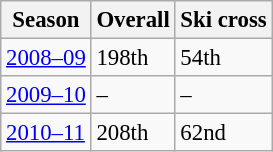<table class=wikitable style="font-size:95%;" style="text-align:center">
<tr>
<th>Season</th>
<th>Overall</th>
<th>Ski cross</th>
</tr>
<tr>
<td><a href='#'>2008–09</a></td>
<td>198th</td>
<td>54th</td>
</tr>
<tr>
<td><a href='#'>2009–10</a></td>
<td>–</td>
<td>–</td>
</tr>
<tr>
<td><a href='#'>2010–11</a></td>
<td>208th</td>
<td>62nd</td>
</tr>
</table>
